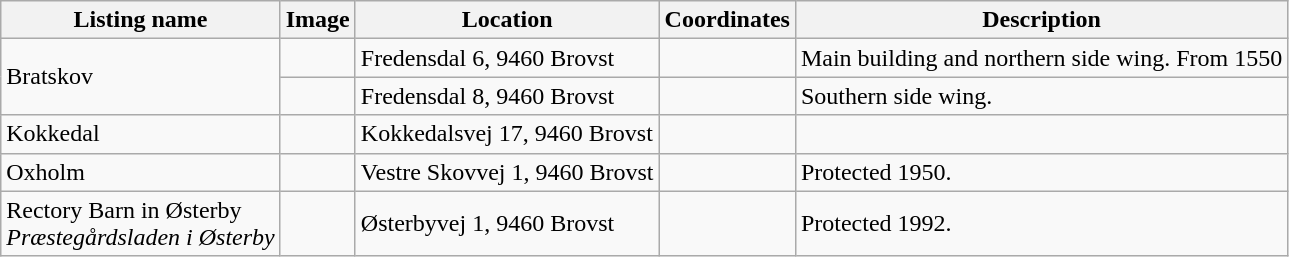<table class="wikitable sortable">
<tr>
<th>Listing name</th>
<th>Image</th>
<th>Location</th>
<th>Coordinates</th>
<th>Description</th>
</tr>
<tr>
<td rowspan="2">Bratskov</td>
<td></td>
<td>Fredensdal 6, 9460 Brovst</td>
<td></td>
<td>Main building and northern side wing. From 1550 </td>
</tr>
<tr>
<td></td>
<td>Fredensdal 8, 9460 Brovst</td>
<td></td>
<td>Southern side wing.</td>
</tr>
<tr>
<td>Kokkedal</td>
<td></td>
<td>Kokkedalsvej 17, 9460 Brovst</td>
<td></td>
<td></td>
</tr>
<tr>
<td>Oxholm</td>
<td></td>
<td>Vestre Skovvej 1, 9460 Brovst</td>
<td></td>
<td>Protected 1950.</td>
</tr>
<tr>
<td>Rectory Barn in Østerby<br><em>Præstegårdsladen i Østerby</em></td>
<td></td>
<td>Østerbyvej 1, 9460 Brovst</td>
<td></td>
<td>Protected 1992.</td>
</tr>
</table>
